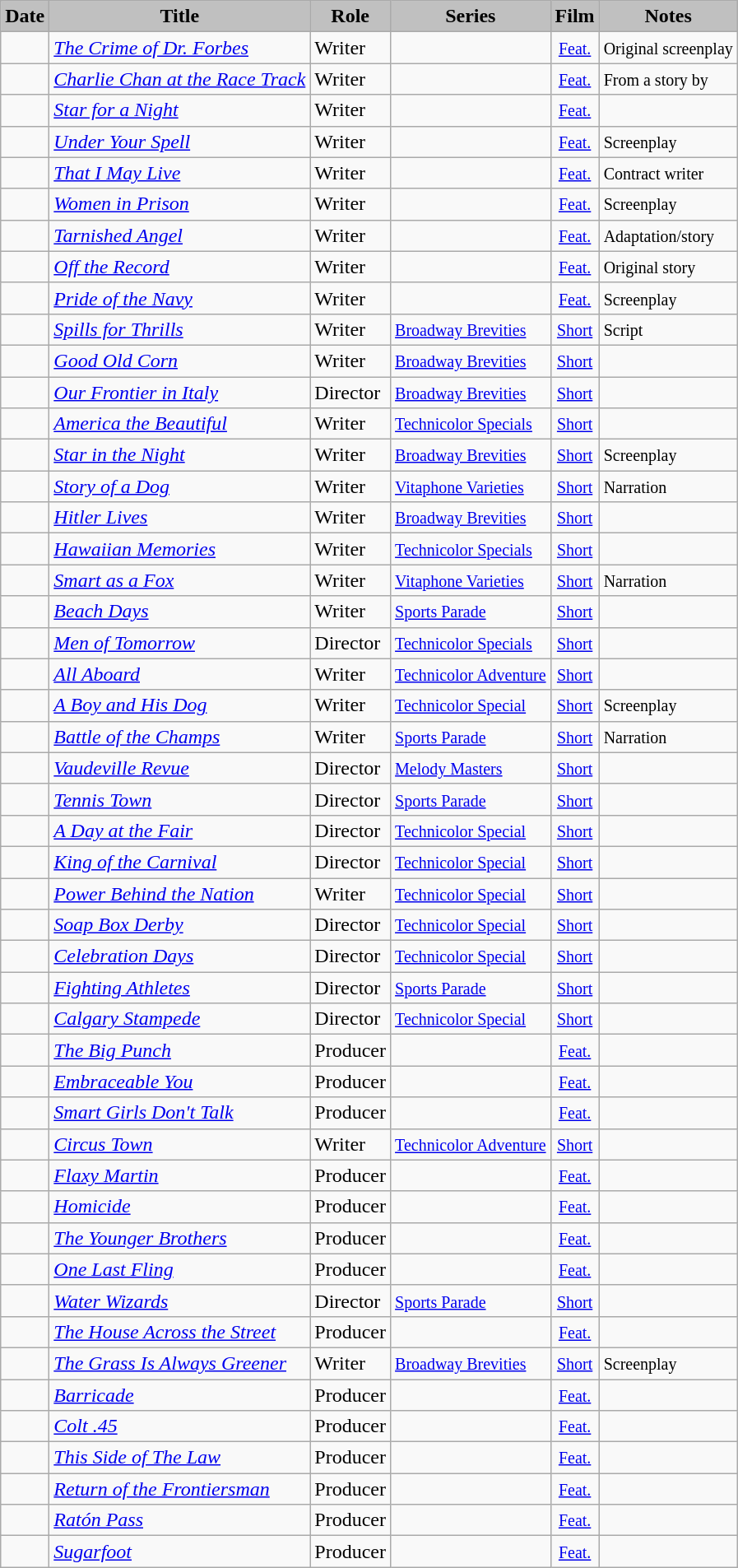<table class="wikitable sortable plainrowheaders" border="1">
<tr>
<th scope="col" style="background: silver" align="center">Date</th>
<th scope="col" style="background: silver">Title</th>
<th scope="col" style="background: silver">Role</th>
<th scope="col" style="background: silver">Series</th>
<th scope="col" style="background: silver" align="center">Film</th>
<th scope="col" style="background: silver" class="unsortable">Notes</th>
</tr>
<tr>
<td align="center"></td>
<td><em><a href='#'>The Crime of Dr. Forbes</a></em></td>
<td>Writer</td>
<td></td>
<td align="center"><small><a href='#'>Feat.</a></small></td>
<td><small>Original screenplay</small></td>
</tr>
<tr>
<td align="center"></td>
<td><em><a href='#'>Charlie Chan at the Race Track</a></em></td>
<td>Writer</td>
<td></td>
<td align="center"><small><a href='#'>Feat.</a></small></td>
<td><small>From a story by</small></td>
</tr>
<tr>
<td align="center"></td>
<td><em><a href='#'>Star for a Night</a></em></td>
<td>Writer</td>
<td></td>
<td align="center"><small><a href='#'>Feat.</a></small></td>
<td></td>
</tr>
<tr>
<td align="center"></td>
<td><em><a href='#'>Under Your Spell</a></em></td>
<td>Writer</td>
<td></td>
<td align="center"><small><a href='#'>Feat.</a></small></td>
<td><small>Screenplay</small></td>
</tr>
<tr>
<td align="center"></td>
<td><em><a href='#'>That I May Live</a></em></td>
<td>Writer</td>
<td></td>
<td align="center"><small><a href='#'>Feat.</a></small></td>
<td><small>Contract writer    </small></td>
</tr>
<tr>
<td align="center"></td>
<td><em><a href='#'>Women in Prison</a></em></td>
<td>Writer</td>
<td></td>
<td align="center"><small><a href='#'>Feat.</a></small></td>
<td><small>Screenplay</small></td>
</tr>
<tr>
<td align="center"></td>
<td><em><a href='#'>Tarnished Angel</a></em></td>
<td>Writer</td>
<td></td>
<td align="center"><small><a href='#'>Feat.</a></small></td>
<td><small>Adaptation/story</small></td>
</tr>
<tr>
<td align="center"></td>
<td><em><a href='#'>Off the Record</a></em></td>
<td>Writer</td>
<td></td>
<td align="center"><small><a href='#'>Feat.</a></small></td>
<td><small>Original story</small></td>
</tr>
<tr>
<td align="center"></td>
<td><em><a href='#'>Pride of the Navy</a></em></td>
<td>Writer</td>
<td></td>
<td align="center"><small><a href='#'>Feat.</a></small></td>
<td><small>Screenplay</small></td>
</tr>
<tr>
<td align="center"></td>
<td><em><a href='#'>Spills for Thrills</a></em></td>
<td>Writer</td>
<td><small><a href='#'>Broadway Brevities</a></small></td>
<td align="center"><small><a href='#'>Short</a></small></td>
<td><small>Script</small>    <small></small></td>
</tr>
<tr>
<td align="center"></td>
<td><em><a href='#'>Good Old Corn</a></em></td>
<td>Writer</td>
<td><small><a href='#'>Broadway Brevities</a></small></td>
<td align="center"><small><a href='#'>Short</a></small></td>
<td></td>
</tr>
<tr>
<td align="center"></td>
<td><em><a href='#'>Our Frontier in Italy</a></em></td>
<td>Director</td>
<td><small><a href='#'>Broadway Brevities</a></small></td>
<td align="center"><small><a href='#'>Short</a></small></td>
<td></td>
</tr>
<tr>
<td align="center"></td>
<td><em><a href='#'>America the Beautiful</a></em></td>
<td>Writer</td>
<td><small><a href='#'>Technicolor Specials</a></small></td>
<td align="center"><small><a href='#'>Short</a></small></td>
<td></td>
</tr>
<tr>
<td align="center"></td>
<td><em><a href='#'>Star in the Night</a></em></td>
<td>Writer</td>
<td><small><a href='#'>Broadway Brevities</a></small></td>
<td align="center"><small><a href='#'>Short</a></small></td>
<td><small>Screenplay</small></td>
</tr>
<tr>
<td align="center"></td>
<td><em><a href='#'>Story of a Dog</a></em></td>
<td>Writer</td>
<td><small><a href='#'>Vitaphone Varieties</a></small></td>
<td align="center"><small><a href='#'>Short</a></small></td>
<td><small>Narration</small></td>
</tr>
<tr>
<td align="center"></td>
<td><em><a href='#'>Hitler Lives</a></em></td>
<td>Writer</td>
<td><small><a href='#'>Broadway Brevities</a></small></td>
<td align="center"><small><a href='#'>Short</a></small></td>
<td><small></small></td>
</tr>
<tr>
<td align="center"></td>
<td><em><a href='#'>Hawaiian Memories</a></em></td>
<td>Writer</td>
<td><small><a href='#'>Technicolor Specials</a></small></td>
<td align="center"><small><a href='#'>Short</a></small></td>
<td><small></small></td>
</tr>
<tr>
<td align="center"></td>
<td><em><a href='#'>Smart as a Fox</a></em></td>
<td>Writer</td>
<td><small><a href='#'>Vitaphone Varieties</a></small></td>
<td align="center"><small><a href='#'>Short</a></small></td>
<td><small>Narration</small></td>
</tr>
<tr>
<td align="center"></td>
<td><em><a href='#'>Beach Days</a></em></td>
<td>Writer</td>
<td><small><a href='#'>Sports Parade</a></small></td>
<td align="center"><small><a href='#'>Short</a></small></td>
<td><small></small></td>
</tr>
<tr>
<td align="center"></td>
<td><em><a href='#'>Men of Tomorrow</a></em></td>
<td>Director</td>
<td><small><a href='#'>Technicolor Specials</a></small></td>
<td align="center"><small><a href='#'>Short</a></small></td>
<td></td>
</tr>
<tr>
<td align="center"></td>
<td><em><a href='#'>All Aboard</a></em></td>
<td>Writer</td>
<td><small><a href='#'>Technicolor Adventure</a></small></td>
<td align="center"><small><a href='#'>Short</a></small></td>
<td><small></small></td>
</tr>
<tr>
<td align="center"></td>
<td><em><a href='#'>A Boy and His Dog</a></em></td>
<td>Writer</td>
<td><small><a href='#'>Technicolor Special</a></small></td>
<td align="center"><small><a href='#'>Short</a></small></td>
<td><small>Screenplay</small></td>
</tr>
<tr>
<td align="center"></td>
<td><em><a href='#'>Battle of the Champs</a></em></td>
<td>Writer</td>
<td><small><a href='#'>Sports Parade</a></small></td>
<td align="center"><small><a href='#'>Short</a></small></td>
<td><small>Narration</small></td>
</tr>
<tr>
<td align="center"></td>
<td><em><a href='#'>Vaudeville Revue</a></em></td>
<td>Director</td>
<td><small><a href='#'>Melody Masters</a></small></td>
<td align="center"><small><a href='#'>Short</a></small></td>
<td></td>
</tr>
<tr>
<td align="center"></td>
<td><em><a href='#'>Tennis Town</a></em></td>
<td>Director</td>
<td><small><a href='#'>Sports Parade</a></small></td>
<td align="center"><small><a href='#'>Short</a></small></td>
<td></td>
</tr>
<tr>
<td align="center"></td>
<td><em><a href='#'>A Day at the Fair</a></em></td>
<td>Director</td>
<td><small><a href='#'>Technicolor Special</a></small></td>
<td align="center"><small><a href='#'>Short</a></small></td>
<td></td>
</tr>
<tr>
<td align="center"></td>
<td><em><a href='#'>King of the Carnival</a></em></td>
<td>Director</td>
<td><small><a href='#'>Technicolor Special</a></small></td>
<td align="center"><small><a href='#'>Short</a></small></td>
<td></td>
</tr>
<tr>
<td align="center"></td>
<td><em><a href='#'>Power Behind the Nation</a></em></td>
<td>Writer</td>
<td><small><a href='#'>Technicolor Special</a></small></td>
<td align="center"><small><a href='#'>Short</a></small></td>
<td><small></small></td>
</tr>
<tr>
<td align="center"></td>
<td><em><a href='#'>Soap Box Derby</a></em></td>
<td>Director</td>
<td><small><a href='#'>Technicolor Special</a></small></td>
<td align="center"><small><a href='#'>Short</a></small></td>
<td></td>
</tr>
<tr>
<td align="center"></td>
<td><em><a href='#'>Celebration Days</a></em></td>
<td>Director</td>
<td><small><a href='#'>Technicolor Special</a></small></td>
<td align="center"><small><a href='#'>Short</a></small></td>
<td></td>
</tr>
<tr>
<td align="center"></td>
<td><em><a href='#'>Fighting Athletes</a></em></td>
<td>Director</td>
<td><small><a href='#'>Sports Parade</a></small></td>
<td align="center"><small><a href='#'>Short</a></small></td>
<td></td>
</tr>
<tr>
<td align="center"></td>
<td><em><a href='#'>Calgary Stampede</a></em></td>
<td>Director</td>
<td><small><a href='#'>Technicolor Special</a></small></td>
<td align="center"><small><a href='#'>Short</a></small></td>
<td></td>
</tr>
<tr>
<td align="center"></td>
<td><em><a href='#'>The Big Punch</a></em></td>
<td>Producer</td>
<td></td>
<td align="center"><small><a href='#'>Feat.</a></small></td>
<td></td>
</tr>
<tr>
<td align="center"></td>
<td><em><a href='#'>Embraceable You</a></em></td>
<td>Producer</td>
<td></td>
<td align="center"><small><a href='#'>Feat.</a></small></td>
<td></td>
</tr>
<tr>
<td align="center"></td>
<td><em><a href='#'>Smart Girls Don't Talk</a></em></td>
<td>Producer</td>
<td></td>
<td align="center"><small><a href='#'>Feat.</a></small></td>
<td></td>
</tr>
<tr>
<td align="center"></td>
<td><em><a href='#'>Circus Town</a></em></td>
<td>Writer</td>
<td><small><a href='#'>Technicolor Adventure</a></small></td>
<td align="center"><small><a href='#'>Short</a></small></td>
<td><small></small></td>
</tr>
<tr>
<td align="center"></td>
<td><em><a href='#'>Flaxy Martin</a></em></td>
<td>Producer</td>
<td></td>
<td align="center"><small><a href='#'>Feat.</a></small></td>
<td></td>
</tr>
<tr>
<td align="center"></td>
<td><em><a href='#'>Homicide</a></em></td>
<td>Producer</td>
<td></td>
<td align="center"><small><a href='#'>Feat.</a></small></td>
<td></td>
</tr>
<tr>
<td align="center"></td>
<td><em><a href='#'>The Younger Brothers</a></em></td>
<td>Producer</td>
<td></td>
<td align="center"><small><a href='#'>Feat.</a></small></td>
<td></td>
</tr>
<tr>
<td align="center"></td>
<td><em><a href='#'>One Last Fling</a></em></td>
<td>Producer</td>
<td></td>
<td align="center"><small><a href='#'>Feat.</a></small></td>
<td></td>
</tr>
<tr>
<td align="center"></td>
<td><em><a href='#'>Water Wizards</a></em></td>
<td>Director</td>
<td><small><a href='#'>Sports Parade</a></small></td>
<td align="center"><small><a href='#'>Short</a></small></td>
<td></td>
</tr>
<tr>
<td align="center"></td>
<td><em><a href='#'>The House Across the Street</a></em></td>
<td>Producer</td>
<td></td>
<td align="center"><small><a href='#'>Feat.</a></small></td>
<td></td>
</tr>
<tr>
<td align="center"></td>
<td><em><a href='#'>The Grass Is Always Greener</a></em></td>
<td>Writer</td>
<td><small><a href='#'>Broadway Brevities</a></small></td>
<td align="center"><small><a href='#'>Short</a></small></td>
<td><small>Screenplay</small></td>
</tr>
<tr>
<td align="center"></td>
<td><em><a href='#'>Barricade</a></em></td>
<td>Producer</td>
<td></td>
<td align="center"><small><a href='#'>Feat.</a></small></td>
<td></td>
</tr>
<tr>
<td align="center"></td>
<td><em><a href='#'>Colt .45</a></em></td>
<td>Producer</td>
<td></td>
<td align="center"><small><a href='#'>Feat.</a></small></td>
<td></td>
</tr>
<tr>
<td align="center"></td>
<td><em><a href='#'>This Side of The Law</a></em></td>
<td>Producer</td>
<td></td>
<td align="center"><small><a href='#'>Feat.</a></small></td>
<td></td>
</tr>
<tr>
<td align="center"></td>
<td><em><a href='#'>Return of the Frontiersman</a></em></td>
<td>Producer</td>
<td></td>
<td align="center"><small><a href='#'>Feat.</a></small></td>
<td></td>
</tr>
<tr>
<td align="center"></td>
<td><em><a href='#'>Ratón Pass</a></em></td>
<td>Producer</td>
<td></td>
<td align="center"><small><a href='#'>Feat.</a></small></td>
<td></td>
</tr>
<tr>
<td align="center"></td>
<td><em><a href='#'>Sugarfoot</a></em></td>
<td>Producer</td>
<td></td>
<td align="center"><small><a href='#'>Feat.</a></small></td>
<td></td>
</tr>
</table>
